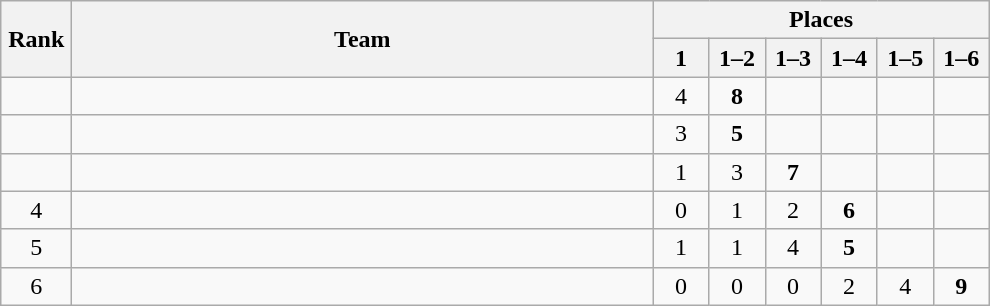<table class="wikitable" style="text-align:center">
<tr>
<th rowspan="2" width=40>Rank</th>
<th rowspan="2" width=380>Team</th>
<th colspan="6">Places</th>
</tr>
<tr>
<th width=30>1</th>
<th width=30>1–2</th>
<th width=30>1–3</th>
<th width=30>1–4</th>
<th width=30>1–5</th>
<th width=30>1–6</th>
</tr>
<tr>
<td></td>
<td align=left></td>
<td>4</td>
<td><strong>8</strong></td>
<td></td>
<td></td>
<td></td>
<td></td>
</tr>
<tr>
<td></td>
<td align=left></td>
<td>3</td>
<td><strong>5</strong></td>
<td></td>
<td></td>
<td></td>
<td></td>
</tr>
<tr>
<td></td>
<td align=left></td>
<td>1</td>
<td>3</td>
<td><strong>7</strong></td>
<td></td>
<td></td>
<td></td>
</tr>
<tr>
<td>4</td>
<td align=left></td>
<td>0</td>
<td>1</td>
<td>2</td>
<td><strong>6</strong></td>
<td></td>
<td></td>
</tr>
<tr>
<td>5</td>
<td align=left></td>
<td>1</td>
<td>1</td>
<td>4</td>
<td><strong>5</strong></td>
<td></td>
<td></td>
</tr>
<tr>
<td>6</td>
<td align=left></td>
<td>0</td>
<td>0</td>
<td>0</td>
<td>2</td>
<td>4</td>
<td><strong>9</strong></td>
</tr>
</table>
